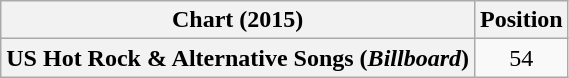<table class="wikitable sortable plainrowheaders" style="text-align:center">
<tr>
<th scope="col">Chart (2015)</th>
<th scope="col">Position</th>
</tr>
<tr>
<th scope="row">US Hot Rock & Alternative Songs (<em>Billboard</em>)</th>
<td>54</td>
</tr>
</table>
